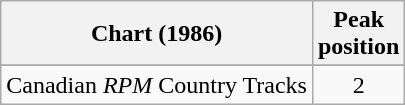<table class="wikitable sortable">
<tr>
<th align="left">Chart (1986)</th>
<th align="center">Peak<br>position</th>
</tr>
<tr>
</tr>
<tr>
<td align="left">Canadian <em>RPM</em> Country Tracks</td>
<td align="center">2</td>
</tr>
</table>
